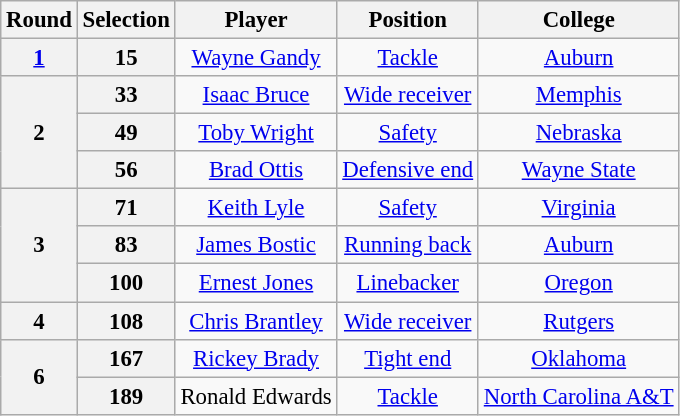<table class="wikitable" style="font-size: 95%; text-align: center;">
<tr>
<th>Round</th>
<th>Selection</th>
<th>Player</th>
<th>Position</th>
<th>College</th>
</tr>
<tr>
<th><a href='#'>1</a></th>
<th>15</th>
<td><a href='#'>Wayne Gandy</a></td>
<td><a href='#'>Tackle</a></td>
<td><a href='#'>Auburn</a></td>
</tr>
<tr>
<th rowspan="3">2</th>
<th>33</th>
<td><a href='#'>Isaac Bruce</a></td>
<td><a href='#'>Wide receiver</a></td>
<td><a href='#'>Memphis</a></td>
</tr>
<tr>
<th>49</th>
<td><a href='#'>Toby Wright</a></td>
<td><a href='#'>Safety</a></td>
<td><a href='#'>Nebraska</a></td>
</tr>
<tr>
<th>56</th>
<td><a href='#'>Brad Ottis</a></td>
<td><a href='#'>Defensive end</a></td>
<td><a href='#'>Wayne State</a></td>
</tr>
<tr>
<th rowspan="3">3</th>
<th>71</th>
<td><a href='#'>Keith Lyle</a></td>
<td><a href='#'>Safety</a></td>
<td><a href='#'>Virginia</a></td>
</tr>
<tr>
<th>83</th>
<td><a href='#'>James Bostic</a></td>
<td><a href='#'>Running back</a></td>
<td><a href='#'>Auburn</a></td>
</tr>
<tr>
<th>100</th>
<td><a href='#'>Ernest Jones</a></td>
<td><a href='#'>Linebacker</a></td>
<td><a href='#'>Oregon</a></td>
</tr>
<tr>
<th>4</th>
<th>108</th>
<td><a href='#'>Chris Brantley</a></td>
<td><a href='#'>Wide receiver</a></td>
<td><a href='#'>Rutgers</a></td>
</tr>
<tr>
<th rowspan="2">6</th>
<th>167</th>
<td><a href='#'>Rickey Brady</a></td>
<td><a href='#'>Tight end</a></td>
<td><a href='#'>Oklahoma</a></td>
</tr>
<tr>
<th>189</th>
<td>Ronald Edwards</td>
<td><a href='#'>Tackle</a></td>
<td><a href='#'>North Carolina A&T</a></td>
</tr>
</table>
